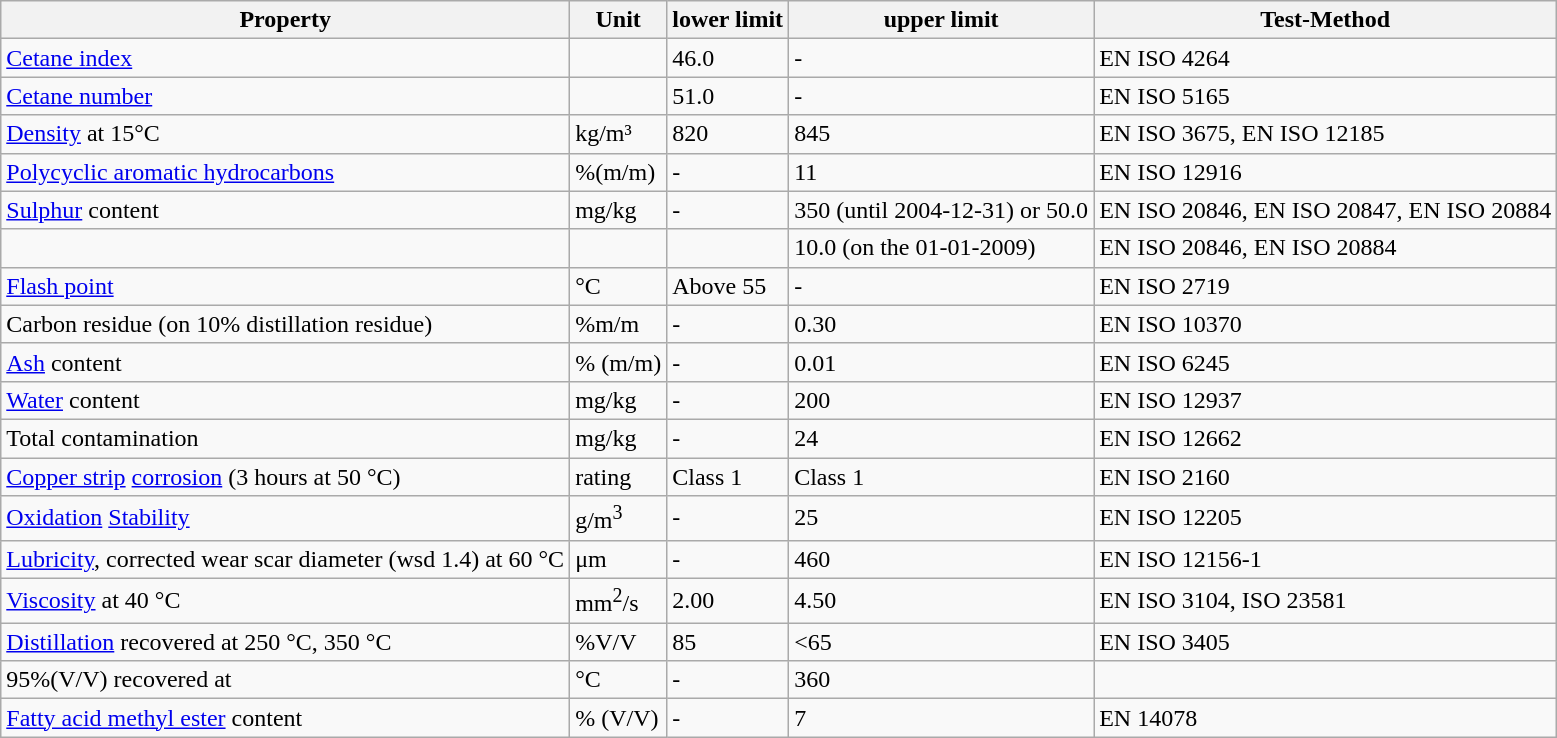<table class="wikitable">
<tr>
<th>Property</th>
<th>Unit</th>
<th>lower limit</th>
<th>upper limit</th>
<th>Test-Method</th>
</tr>
<tr>
<td><a href='#'>Cetane index</a></td>
<td></td>
<td>46.0</td>
<td>-</td>
<td>EN ISO 4264</td>
</tr>
<tr>
<td><a href='#'>Cetane number</a></td>
<td></td>
<td>51.0</td>
<td>-</td>
<td>EN ISO 5165</td>
</tr>
<tr>
<td><a href='#'>Density</a> at 15°C</td>
<td>kg/m³</td>
<td>820</td>
<td>845</td>
<td>EN ISO 3675, EN ISO 12185</td>
</tr>
<tr>
<td><a href='#'>Polycyclic aromatic hydrocarbons</a></td>
<td>%(m/m)</td>
<td>-</td>
<td>11</td>
<td>EN ISO 12916</td>
</tr>
<tr>
<td><a href='#'>Sulphur</a> content</td>
<td>mg/kg</td>
<td>-</td>
<td>350 (until 2004-12-31) or 50.0</td>
<td>EN ISO 20846, EN ISO 20847, EN ISO 20884</td>
</tr>
<tr>
<td></td>
<td></td>
<td></td>
<td>10.0 (on the 01-01-2009)</td>
<td>EN ISO 20846, EN ISO 20884</td>
</tr>
<tr>
<td><a href='#'>Flash point</a></td>
<td>°C</td>
<td>Above 55</td>
<td>-</td>
<td>EN ISO 2719</td>
</tr>
<tr>
<td>Carbon residue (on 10% distillation residue)</td>
<td>%m/m</td>
<td>-</td>
<td>0.30</td>
<td>EN ISO 10370</td>
</tr>
<tr>
<td><a href='#'>Ash</a> content</td>
<td>% (m/m)</td>
<td>-</td>
<td>0.01</td>
<td>EN ISO 6245</td>
</tr>
<tr>
<td><a href='#'>Water</a> content</td>
<td>mg/kg</td>
<td>-</td>
<td>200</td>
<td>EN ISO 12937</td>
</tr>
<tr>
<td>Total contamination</td>
<td>mg/kg</td>
<td>-</td>
<td>24</td>
<td>EN ISO 12662</td>
</tr>
<tr>
<td><a href='#'>Copper strip</a> <a href='#'>corrosion</a> (3 hours at 50 °C)</td>
<td>rating</td>
<td>Class 1</td>
<td>Class 1</td>
<td>EN ISO 2160</td>
</tr>
<tr>
<td><a href='#'>Oxidation</a> <a href='#'>Stability</a></td>
<td>g/m<sup>3</sup></td>
<td>-</td>
<td>25</td>
<td>EN ISO 12205</td>
</tr>
<tr>
<td><a href='#'>Lubricity</a>, corrected wear scar diameter (wsd 1.4) at 60 °C</td>
<td>μm</td>
<td>-</td>
<td>460</td>
<td>EN ISO 12156-1</td>
</tr>
<tr>
<td><a href='#'>Viscosity</a> at 40 °C</td>
<td>mm<sup>2</sup>/s</td>
<td>2.00</td>
<td>4.50</td>
<td>EN ISO 3104, ISO 23581</td>
</tr>
<tr>
<td><a href='#'>Distillation</a> recovered at 250 °C, 350 °C</td>
<td>%V/V</td>
<td>85</td>
<td><65</td>
<td>EN ISO 3405</td>
</tr>
<tr>
<td>95%(V/V) recovered at</td>
<td>°C</td>
<td>-</td>
<td>360</td>
<td></td>
</tr>
<tr>
<td><a href='#'>Fatty acid methyl ester</a> content</td>
<td>% (V/V)</td>
<td>-</td>
<td>7</td>
<td>EN 14078</td>
</tr>
</table>
